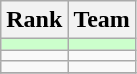<table class="wikitable">
<tr>
<th>Rank</th>
<th>Team</th>
</tr>
<tr bgcolor=#ccffcc>
<td align=center></td>
<td></td>
</tr>
<tr>
<td align=center></td>
<td></td>
</tr>
<tr>
<td align=center></td>
<td></td>
</tr>
<tr>
</tr>
</table>
